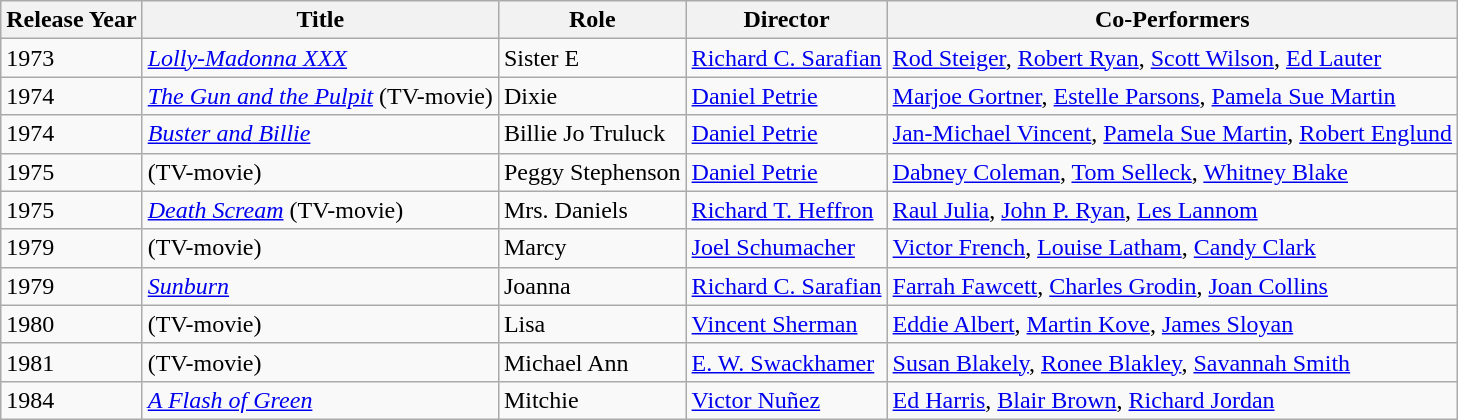<table class="wikitable">
<tr>
<th>Release Year</th>
<th>Title</th>
<th>Role</th>
<th>Director</th>
<th>Co-Performers</th>
</tr>
<tr>
<td>1973</td>
<td><em><a href='#'>Lolly-Madonna XXX</a></em></td>
<td>Sister E</td>
<td><a href='#'>Richard C. Sarafian</a></td>
<td><a href='#'>Rod Steiger</a>, <a href='#'>Robert Ryan</a>, <a href='#'>Scott Wilson</a>, <a href='#'>Ed Lauter</a></td>
</tr>
<tr>
<td>1974</td>
<td><em><a href='#'>The Gun and the Pulpit</a></em> (TV-movie)</td>
<td>Dixie</td>
<td><a href='#'>Daniel Petrie</a></td>
<td><a href='#'>Marjoe Gortner</a>, <a href='#'>Estelle Parsons</a>, <a href='#'>Pamela Sue Martin</a></td>
</tr>
<tr>
<td>1974</td>
<td><em><a href='#'>Buster and Billie</a></em></td>
<td>Billie Jo Truluck</td>
<td><a href='#'>Daniel Petrie</a></td>
<td><a href='#'>Jan-Michael Vincent</a>, <a href='#'>Pamela Sue Martin</a>, <a href='#'>Robert Englund</a></td>
</tr>
<tr>
<td>1975</td>
<td> (TV-movie)</td>
<td>Peggy Stephenson</td>
<td><a href='#'>Daniel Petrie</a></td>
<td><a href='#'>Dabney Coleman</a>, <a href='#'>Tom Selleck</a>, <a href='#'>Whitney Blake</a></td>
</tr>
<tr>
<td>1975</td>
<td><em><a href='#'>Death Scream</a></em> (TV-movie)</td>
<td>Mrs. Daniels</td>
<td><a href='#'>Richard T. Heffron</a></td>
<td><a href='#'>Raul Julia</a>, <a href='#'>John P. Ryan</a>, <a href='#'>Les Lannom</a></td>
</tr>
<tr>
<td>1979</td>
<td> (TV-movie)</td>
<td>Marcy</td>
<td><a href='#'>Joel Schumacher</a></td>
<td><a href='#'>Victor French</a>, <a href='#'>Louise Latham</a>, <a href='#'>Candy Clark</a></td>
</tr>
<tr>
<td>1979</td>
<td><em><a href='#'>Sunburn</a></em></td>
<td>Joanna</td>
<td><a href='#'>Richard C. Sarafian</a></td>
<td><a href='#'>Farrah Fawcett</a>, <a href='#'>Charles Grodin</a>, <a href='#'>Joan Collins</a></td>
</tr>
<tr>
<td>1980</td>
<td> (TV-movie)</td>
<td>Lisa</td>
<td><a href='#'>Vincent Sherman</a></td>
<td><a href='#'>Eddie Albert</a>, <a href='#'>Martin Kove</a>, <a href='#'>James Sloyan</a></td>
</tr>
<tr>
<td>1981</td>
<td> (TV-movie)</td>
<td>Michael Ann</td>
<td><a href='#'>E. W. Swackhamer</a></td>
<td><a href='#'>Susan Blakely</a>, <a href='#'>Ronee Blakley</a>, <a href='#'>Savannah Smith</a></td>
</tr>
<tr>
<td>1984</td>
<td><em><a href='#'>A Flash of Green</a></em></td>
<td>Mitchie</td>
<td><a href='#'>Victor Nuñez</a></td>
<td><a href='#'>Ed Harris</a>, <a href='#'>Blair Brown</a>, <a href='#'>Richard Jordan</a></td>
</tr>
</table>
